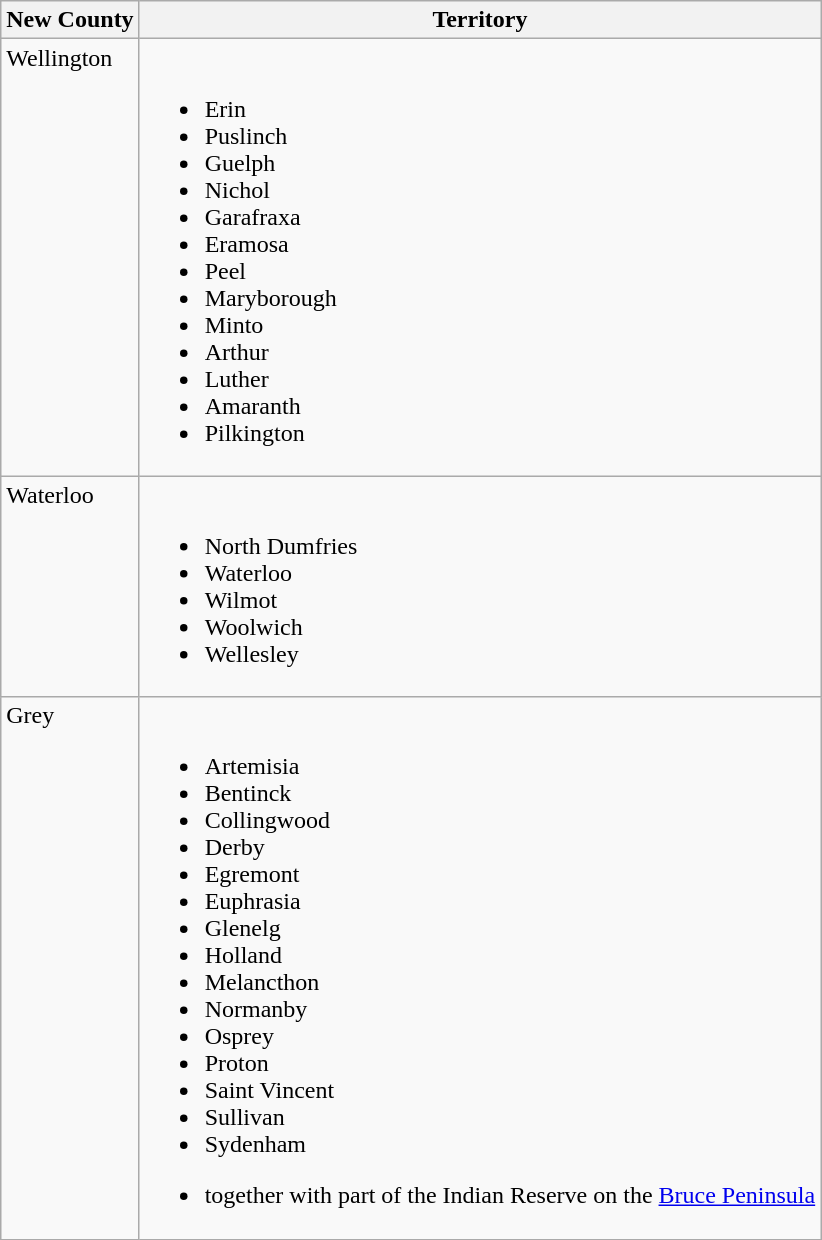<table class="wikitable">
<tr>
<th>New County</th>
<th>Territory</th>
</tr>
<tr valign="top">
<td>Wellington</td>
<td><br><ul><li>Erin</li><li>Puslinch</li><li>Guelph</li><li>Nichol</li><li>Garafraxa</li><li>Eramosa</li><li>Peel</li><li>Maryborough</li><li>Minto</li><li>Arthur</li><li>Luther</li><li>Amaranth</li><li>Pilkington</li></ul></td>
</tr>
<tr valign="top">
<td>Waterloo</td>
<td><br><ul><li>North Dumfries</li><li>Waterloo</li><li>Wilmot</li><li>Woolwich</li><li>Wellesley</li></ul></td>
</tr>
<tr valign="top">
<td>Grey</td>
<td><br><ul><li>Artemisia</li><li>Bentinck</li><li>Collingwood</li><li>Derby</li><li>Egremont</li><li>Euphrasia</li><li>Glenelg</li><li>Holland</li><li>Melancthon</li><li>Normanby</li><li>Osprey</li><li>Proton</li><li>Saint Vincent</li><li>Sullivan</li><li>Sydenham</li></ul><ul><li>together with part of the Indian Reserve on the <a href='#'>Bruce Peninsula</a></li></ul></td>
</tr>
</table>
